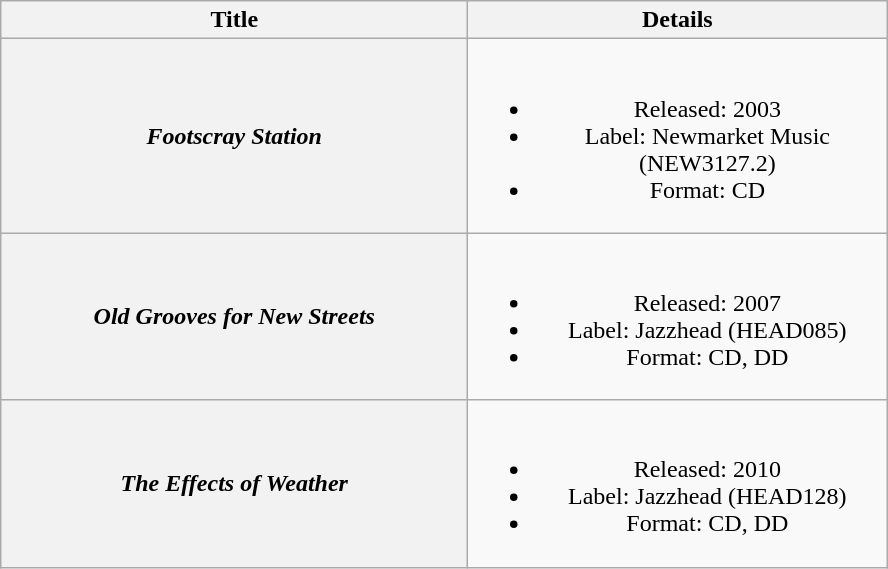<table class="wikitable plainrowheaders" style="text-align:center;" border="1">
<tr>
<th scope="col" style="width:19em;">Title</th>
<th scope="col" style="width:17em;">Details</th>
</tr>
<tr>
<th scope="row"><em>Footscray Station</em></th>
<td><br><ul><li>Released: 2003</li><li>Label: Newmarket Music (NEW3127.2)</li><li>Format: CD</li></ul></td>
</tr>
<tr>
<th scope="row"><em>Old Grooves for New Streets</em></th>
<td><br><ul><li>Released: 2007</li><li>Label: Jazzhead (HEAD085)</li><li>Format: CD, DD</li></ul></td>
</tr>
<tr>
<th scope="row"><em>The Effects of Weather</em></th>
<td><br><ul><li>Released: 2010</li><li>Label: Jazzhead (HEAD128)</li><li>Format: CD, DD</li></ul></td>
</tr>
</table>
